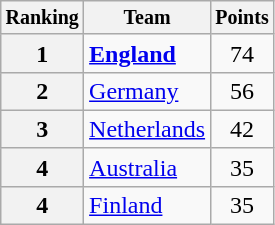<table class="wikitable">
<tr style="font-size:10pt;font-weight:bold">
<th>Ranking</th>
<th>Team</th>
<th>Points</th>
</tr>
<tr>
<th>1</th>
<td> <strong><a href='#'>England</a></strong></td>
<td align=center>74</td>
</tr>
<tr>
<th>2</th>
<td> <a href='#'>Germany</a></td>
<td align=center>56</td>
</tr>
<tr>
<th>3</th>
<td> <a href='#'>Netherlands</a></td>
<td align=center>42</td>
</tr>
<tr>
<th>4</th>
<td> <a href='#'>Australia</a></td>
<td align=center>35</td>
</tr>
<tr>
<th>4</th>
<td> <a href='#'>Finland</a></td>
<td align=center>35</td>
</tr>
</table>
